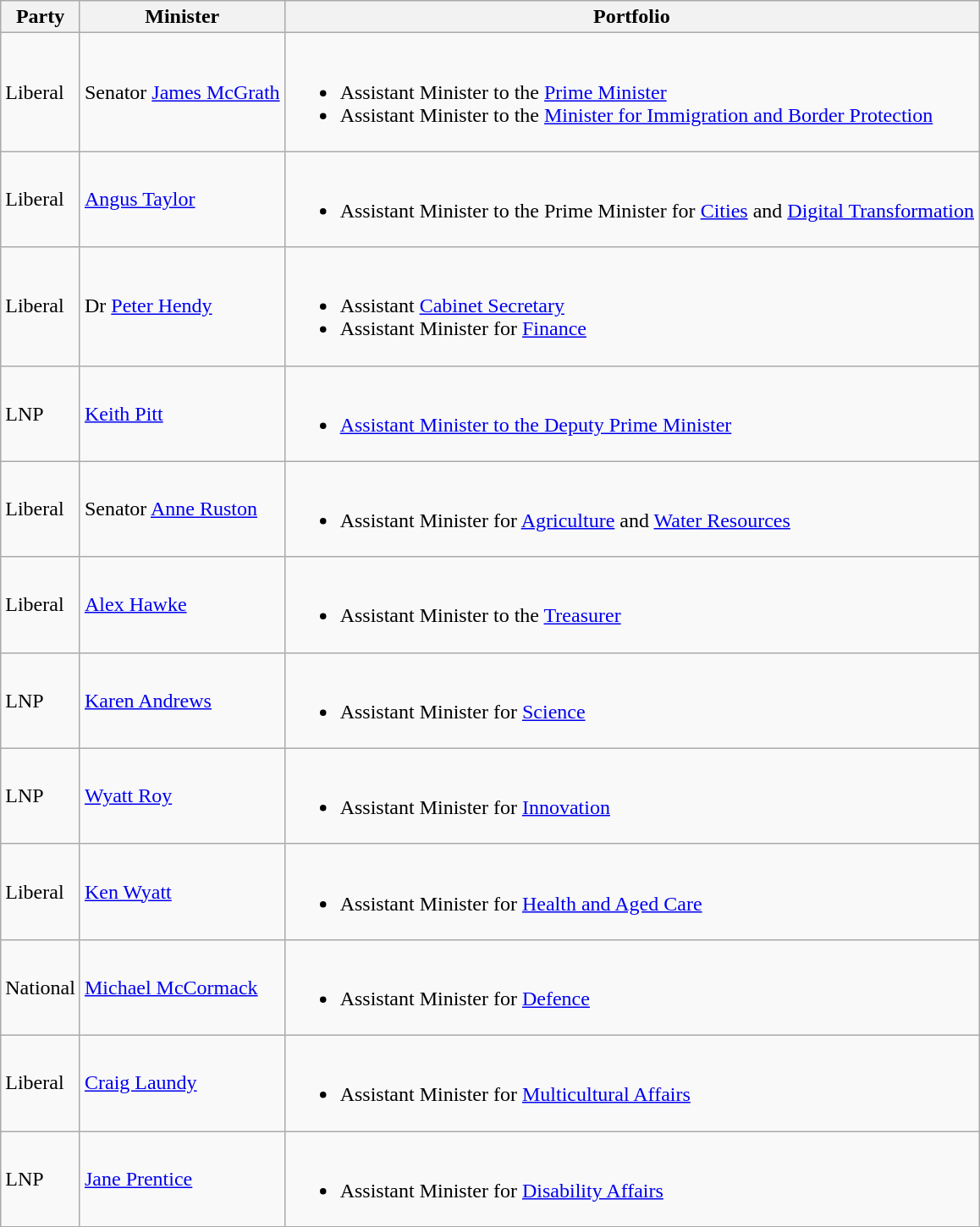<table class="wikitable sortable">
<tr>
<th>Party</th>
<th>Minister</th>
<th>Portfolio</th>
</tr>
<tr>
<td>Liberal</td>
<td>Senator <a href='#'>James McGrath</a></td>
<td><br><ul><li>Assistant Minister to the <a href='#'>Prime Minister</a></li><li>Assistant Minister to the <a href='#'>Minister for Immigration and Border Protection</a></li></ul></td>
</tr>
<tr>
<td>Liberal</td>
<td><a href='#'>Angus Taylor</a> </td>
<td><br><ul><li>Assistant Minister to the Prime Minister for <a href='#'>Cities</a> and <a href='#'>Digital Transformation</a></li></ul></td>
</tr>
<tr>
<td>Liberal</td>
<td>Dr <a href='#'>Peter Hendy</a> </td>
<td><br><ul><li>Assistant <a href='#'>Cabinet Secretary</a></li><li>Assistant Minister for <a href='#'>Finance</a></li></ul></td>
</tr>
<tr>
<td>LNP</td>
<td><a href='#'>Keith Pitt</a> </td>
<td><br><ul><li><a href='#'>Assistant Minister to the Deputy Prime Minister</a></li></ul></td>
</tr>
<tr>
<td>Liberal</td>
<td>Senator <a href='#'>Anne Ruston</a></td>
<td><br><ul><li>Assistant Minister for <a href='#'>Agriculture</a> and <a href='#'>Water Resources</a></li></ul></td>
</tr>
<tr>
<td>Liberal</td>
<td><a href='#'>Alex Hawke</a> </td>
<td><br><ul><li>Assistant Minister to the <a href='#'>Treasurer</a></li></ul></td>
</tr>
<tr>
<td>LNP</td>
<td><a href='#'>Karen Andrews</a> </td>
<td><br><ul><li>Assistant Minister for <a href='#'>Science</a></li></ul></td>
</tr>
<tr>
<td>LNP</td>
<td><a href='#'>Wyatt Roy</a> </td>
<td><br><ul><li>Assistant Minister for <a href='#'>Innovation</a></li></ul></td>
</tr>
<tr>
<td>Liberal</td>
<td><a href='#'>Ken Wyatt</a> </td>
<td><br><ul><li>Assistant Minister for <a href='#'>Health and Aged Care</a></li></ul></td>
</tr>
<tr>
<td>National</td>
<td><a href='#'>Michael McCormack</a> </td>
<td><br><ul><li>Assistant Minister for <a href='#'>Defence</a></li></ul></td>
</tr>
<tr>
<td>Liberal</td>
<td><a href='#'>Craig Laundy</a> </td>
<td><br><ul><li>Assistant Minister for <a href='#'>Multicultural Affairs</a></li></ul></td>
</tr>
<tr>
<td>LNP</td>
<td><a href='#'>Jane Prentice</a> </td>
<td><br><ul><li>Assistant Minister for <a href='#'>Disability Affairs</a></li></ul></td>
</tr>
</table>
